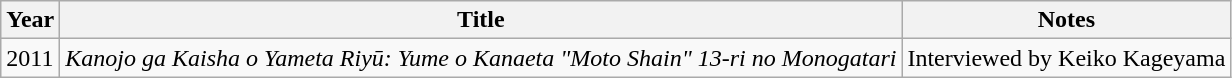<table class="wikitable">
<tr>
<th>Year</th>
<th>Title</th>
<th>Notes</th>
</tr>
<tr>
<td>2011</td>
<td><em>Kanojo ga Kaisha o Yameta Riyū: Yume o Kanaeta "Moto Shain" 13-ri no Monogatari</em></td>
<td>Interviewed by Keiko Kageyama</td>
</tr>
</table>
